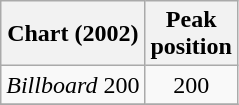<table class="wikitable">
<tr>
<th>Chart (2002)</th>
<th>Peak<br>position</th>
</tr>
<tr>
<td><em>Billboard</em> 200</td>
<td align="center">200</td>
</tr>
<tr>
</tr>
</table>
